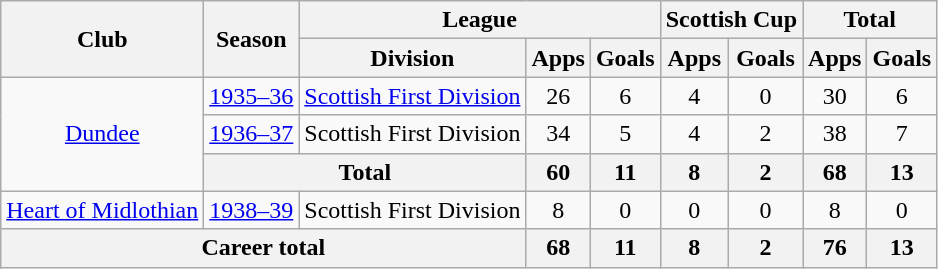<table class="wikitable" style="text-align: center;">
<tr>
<th rowspan="2">Club</th>
<th rowspan="2">Season</th>
<th colspan="3">League</th>
<th colspan="2">Scottish Cup</th>
<th colspan="2">Total</th>
</tr>
<tr>
<th>Division</th>
<th>Apps</th>
<th>Goals</th>
<th>Apps</th>
<th>Goals</th>
<th>Apps</th>
<th>Goals</th>
</tr>
<tr>
<td rowspan="3"><a href='#'>Dundee</a></td>
<td><a href='#'>1935–36</a></td>
<td><a href='#'>Scottish First Division</a></td>
<td>26</td>
<td>6</td>
<td>4</td>
<td>0</td>
<td>30</td>
<td>6</td>
</tr>
<tr>
<td><a href='#'>1936–37</a></td>
<td>Scottish First Division</td>
<td>34</td>
<td>5</td>
<td>4</td>
<td>2</td>
<td>38</td>
<td>7</td>
</tr>
<tr>
<th colspan="2">Total</th>
<th>60</th>
<th>11</th>
<th>8</th>
<th>2</th>
<th>68</th>
<th>13</th>
</tr>
<tr>
<td><a href='#'>Heart of Midlothian</a></td>
<td><a href='#'>1938–39</a></td>
<td>Scottish First Division</td>
<td>8</td>
<td>0</td>
<td>0</td>
<td>0</td>
<td>8</td>
<td>0</td>
</tr>
<tr>
<th colspan="3">Career total</th>
<th>68</th>
<th>11</th>
<th>8</th>
<th>2</th>
<th>76</th>
<th>13</th>
</tr>
</table>
